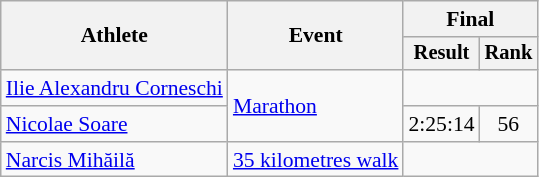<table class="wikitable" style="font-size:90%">
<tr>
<th rowspan="2">Athlete</th>
<th rowspan="2">Event</th>
<th colspan="2">Final</th>
</tr>
<tr style="font-size:95%">
<th>Result</th>
<th>Rank</th>
</tr>
<tr align=center>
<td align=left><a href='#'>Ilie Alexandru Corneschi</a></td>
<td align=left rowspan=2><a href='#'>Marathon</a></td>
<td colspan=2></td>
</tr>
<tr align=center>
<td align=left><a href='#'>Nicolae Soare</a></td>
<td>2:25:14</td>
<td>56</td>
</tr>
<tr align=center>
<td align=left><a href='#'>Narcis Mihăilă</a></td>
<td align=left><a href='#'>35 kilometres walk</a></td>
<td colspan=2></td>
</tr>
</table>
